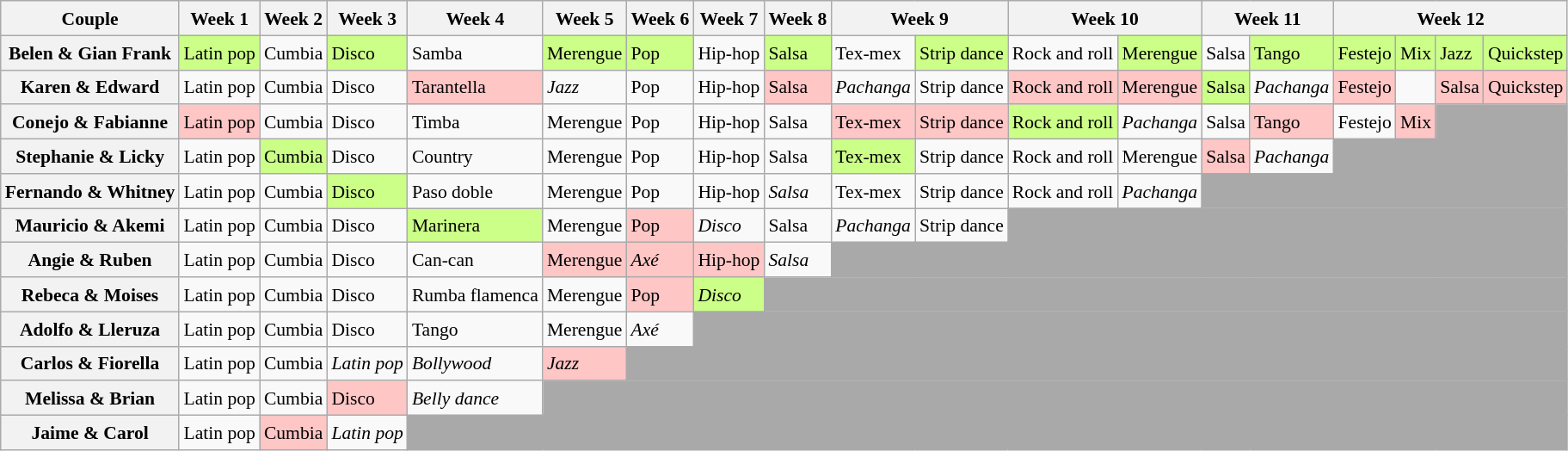<table class="wikitable" style="text-align:left; font-size:90%; line-height:20px;">
<tr>
<th>Couple</th>
<th>Week 1</th>
<th>Week 2</th>
<th>Week 3</th>
<th>Week 4</th>
<th>Week 5</th>
<th>Week 6</th>
<th>Week 7</th>
<th>Week 8</th>
<th colspan="2">Week 9</th>
<th colspan="2">Week 10</th>
<th colspan="2">Week 11</th>
<th colspan="4">Week 12</th>
</tr>
<tr>
<th>Belen & Gian Frank</th>
<td style="background:#ccff88;">Latin pop</td>
<td>Cumbia</td>
<td style="background:#ccff88;">Disco</td>
<td>Samba</td>
<td style="background:#ccff88;">Merengue</td>
<td style="background:#ccff88;">Pop</td>
<td>Hip-hop</td>
<td style="background:#ccff88;">Salsa</td>
<td>Tex-mex</td>
<td style="background:#ccff88;">Strip dance</td>
<td>Rock and roll</td>
<td style="background:#ccff88;">Merengue</td>
<td>Salsa</td>
<td style="background:#ccff88;">Tango</td>
<td style="background:#ccff88;">Festejo</td>
<td style="background:#ccff88;">Mix</td>
<td style="background:#ccff88;">Jazz</td>
<td style="background:#ccff88;">Quickstep</td>
</tr>
<tr>
<th>Karen & Edward</th>
<td>Latin pop</td>
<td>Cumbia</td>
<td>Disco</td>
<td style="background:#ffc6c6;">Tarantella</td>
<td><em>Jazz</em></td>
<td>Pop</td>
<td>Hip-hop</td>
<td style="background:#ffc6c6;">Salsa</td>
<td><em>Pachanga</em></td>
<td>Strip dance</td>
<td style="background:#ffc6c6;">Rock and roll</td>
<td style="background:#ffc6c6;">Merengue</td>
<td style="background:#ccff88;">Salsa</td>
<td><em>Pachanga</em></td>
<td style="background:#ffc6c6;">Festejo</td>
<td></td>
<td style="background:#ffc6c6;">Salsa</td>
<td style="background:#ffc6c6;">Quickstep</td>
</tr>
<tr>
<th>Conejo & Fabianne</th>
<td style="background:#ffc6c6;">Latin pop</td>
<td>Cumbia</td>
<td>Disco</td>
<td>Timba</td>
<td>Merengue</td>
<td>Pop</td>
<td>Hip-hop</td>
<td>Salsa</td>
<td style="background:#ffc6c6;">Tex-mex</td>
<td style="background:#ffc6c6;">Strip dance</td>
<td style="background:#ccff88;">Rock and roll</td>
<td><em>Pachanga</em></td>
<td>Salsa</td>
<td style="background:#ffc6c6;">Tango</td>
<td>Festejo</td>
<td style="background:#ffc6c6;">Mix</td>
<td style="background:darkgray;" colspan=2></td>
</tr>
<tr>
<th>Stephanie & Licky</th>
<td>Latin pop</td>
<td style="background:#ccff88;">Cumbia</td>
<td>Disco</td>
<td>Country</td>
<td>Merengue</td>
<td>Pop</td>
<td>Hip-hop</td>
<td>Salsa</td>
<td style="background:#ccff88;">Tex-mex</td>
<td>Strip dance</td>
<td>Rock and roll</td>
<td>Merengue</td>
<td style="background:#ffc6c6;">Salsa</td>
<td><em>Pachanga</em></td>
<td style="background:darkgray;" colspan=4></td>
</tr>
<tr>
<th>Fernando & Whitney</th>
<td>Latin pop</td>
<td>Cumbia</td>
<td style="background:#ccff88;">Disco</td>
<td>Paso doble</td>
<td>Merengue</td>
<td>Pop</td>
<td>Hip-hop</td>
<td><em>Salsa</em></td>
<td>Tex-mex</td>
<td>Strip dance</td>
<td>Rock and roll</td>
<td><em>Pachanga</em></td>
<td style="background:darkgray;" colspan=6></td>
</tr>
<tr>
<th>Mauricio & Akemi</th>
<td>Latin pop</td>
<td>Cumbia</td>
<td>Disco</td>
<td style="background:#ccff88;">Marinera</td>
<td>Merengue</td>
<td style="background:#ffc6c6;">Pop</td>
<td><em>Disco</em></td>
<td>Salsa</td>
<td><em>Pachanga</em></td>
<td>Strip dance</td>
<td style="background:darkgray;" colspan=8></td>
</tr>
<tr>
<th>Angie & Ruben</th>
<td>Latin pop</td>
<td>Cumbia</td>
<td>Disco</td>
<td>Can-can</td>
<td style="background:#ffc6c6;">Merengue</td>
<td style="background:#ffc6c6;"><em>Axé</em></td>
<td style="background:#ffc6c6;">Hip-hop</td>
<td><em>Salsa</em></td>
<td style="background:darkgray;" colspan=10></td>
</tr>
<tr>
<th>Rebeca & Moises</th>
<td>Latin pop</td>
<td>Cumbia</td>
<td>Disco</td>
<td>Rumba flamenca</td>
<td>Merengue</td>
<td style="background:#ffc6c6;">Pop</td>
<td style="background:#ccff88;"><em>Disco</em></td>
<td style="background:darkgray;" colspan=11></td>
</tr>
<tr>
<th>Adolfo & Lleruza</th>
<td>Latin pop</td>
<td>Cumbia</td>
<td>Disco</td>
<td>Tango</td>
<td>Merengue</td>
<td><em>Axé</em></td>
<td style="background:darkgray;" colspan=12></td>
</tr>
<tr>
<th>Carlos & Fiorella</th>
<td>Latin pop</td>
<td>Cumbia</td>
<td><em>Latin pop</em></td>
<td><em>Bollywood</em></td>
<td style="background:#ffc6c6;"><em>Jazz</em></td>
<td style="background:darkgray;" colspan=13></td>
</tr>
<tr>
<th>Melissa & Brian</th>
<td>Latin pop</td>
<td>Cumbia</td>
<td style="background:#ffc6c6;">Disco</td>
<td><em>Belly dance</em></td>
<td style="background:darkgray;" colspan=14></td>
</tr>
<tr>
<th>Jaime & Carol</th>
<td>Latin pop</td>
<td style="background:#ffc6c6;">Cumbia</td>
<td><em>Latin pop</em></td>
<td style="background:darkgray;" colspan=15></td>
</tr>
</table>
